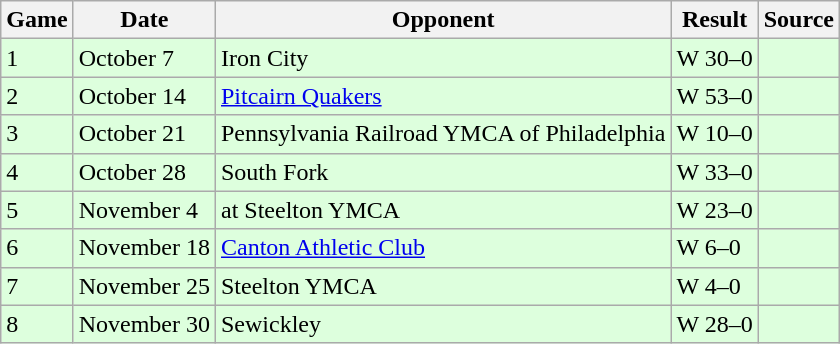<table class="wikitable">
<tr>
<th>Game</th>
<th>Date</th>
<th>Opponent</th>
<th>Result</th>
<th>Source</th>
</tr>
<tr style="background: #ddffdd;">
<td>1</td>
<td>October 7</td>
<td>Iron City</td>
<td>W 30–0</td>
<td style="text-align:center"></td>
</tr>
<tr style="background: #ddffdd;">
<td>2</td>
<td>October 14</td>
<td><a href='#'>Pitcairn Quakers</a></td>
<td>W 53–0</td>
<td style="text-align:center"></td>
</tr>
<tr style="background: #ddffdd;">
<td>3</td>
<td>October 21</td>
<td>Pennsylvania Railroad YMCA of Philadelphia</td>
<td>W 10–0</td>
<td></td>
</tr>
<tr style="background: #ddffdd;">
<td>4</td>
<td>October 28</td>
<td>South Fork</td>
<td>W 33–0</td>
<td style="text-align:center"></td>
</tr>
<tr style="background: #ddffdd;">
<td>5</td>
<td>November 4</td>
<td>at Steelton YMCA</td>
<td>W 23–0</td>
<td style="text-align:center"></td>
</tr>
<tr style="background: #ddffdd;">
<td>6</td>
<td>November 18</td>
<td><a href='#'>Canton Athletic Club</a></td>
<td>W 6–0</td>
<td style="text-align:center"></td>
</tr>
<tr style="background: #ddffdd;">
<td>7</td>
<td>November 25</td>
<td>Steelton YMCA</td>
<td>W 4–0</td>
<td></td>
</tr>
<tr style="background: #ddffdd;">
<td>8</td>
<td>November 30</td>
<td>Sewickley</td>
<td>W 28–0</td>
<td style="text-align:center"></td>
</tr>
</table>
